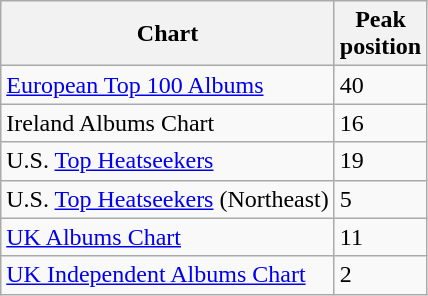<table class="wikitable" border="1">
<tr>
<th>Chart</th>
<th>Peak<br>position</th>
</tr>
<tr>
<td><a href='#'>European Top 100 Albums</a></td>
<td>40</td>
</tr>
<tr>
<td>Ireland Albums Chart</td>
<td>16</td>
</tr>
<tr>
<td>U.S. <a href='#'>Top Heatseekers</a></td>
<td>19</td>
</tr>
<tr>
<td>U.S. <a href='#'>Top Heatseekers</a> (Northeast)</td>
<td>5</td>
</tr>
<tr>
<td><a href='#'>UK Albums Chart</a></td>
<td>11</td>
</tr>
<tr>
<td><a href='#'>UK Independent Albums Chart</a></td>
<td>2</td>
</tr>
</table>
